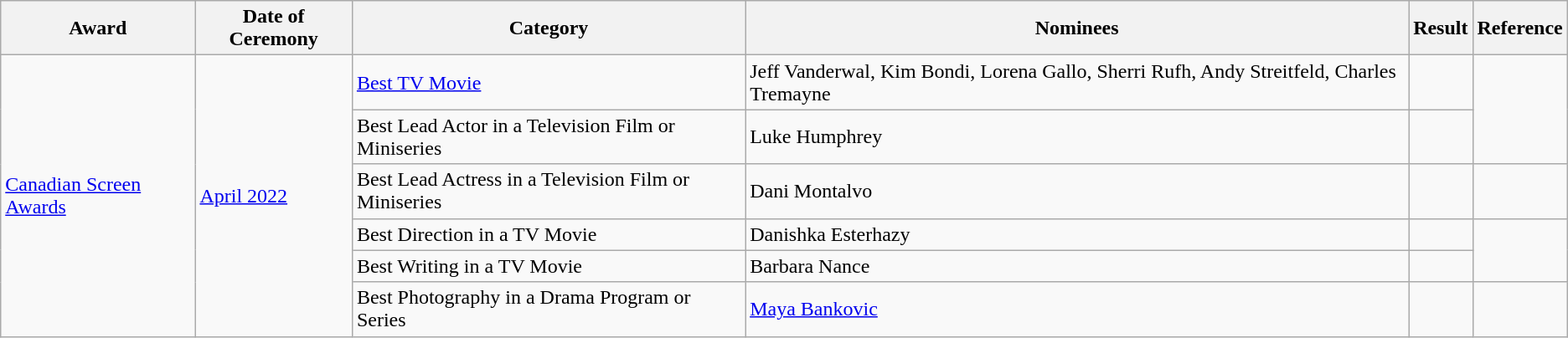<table class="wikitable">
<tr>
<th>Award</th>
<th>Date of Ceremony</th>
<th>Category</th>
<th>Nominees</th>
<th>Result</th>
<th>Reference</th>
</tr>
<tr>
<td rowspan="6"><a href='#'>Canadian Screen Awards</a></td>
<td rowspan="6"><a href='#'>April 2022</a></td>
<td><a href='#'>Best TV Movie</a></td>
<td>Jeff Vanderwal, Kim Bondi, Lorena Gallo, Sherri Rufh, Andy Streitfeld, Charles Tremayne</td>
<td></td>
<td rowspan=2></td>
</tr>
<tr>
<td>Best Lead Actor in a Television Film or Miniseries</td>
<td>Luke Humphrey</td>
<td></td>
</tr>
<tr>
<td>Best Lead Actress in a Television Film or Miniseries</td>
<td>Dani Montalvo</td>
<td></td>
<td></td>
</tr>
<tr>
<td>Best Direction in a TV Movie</td>
<td>Danishka Esterhazy</td>
<td></td>
<td rowspan=2></td>
</tr>
<tr>
<td>Best Writing in a TV Movie</td>
<td>Barbara Nance</td>
<td></td>
</tr>
<tr>
<td>Best Photography in a Drama Program or Series</td>
<td><a href='#'>Maya Bankovic</a></td>
<td></td>
<td></td>
</tr>
</table>
